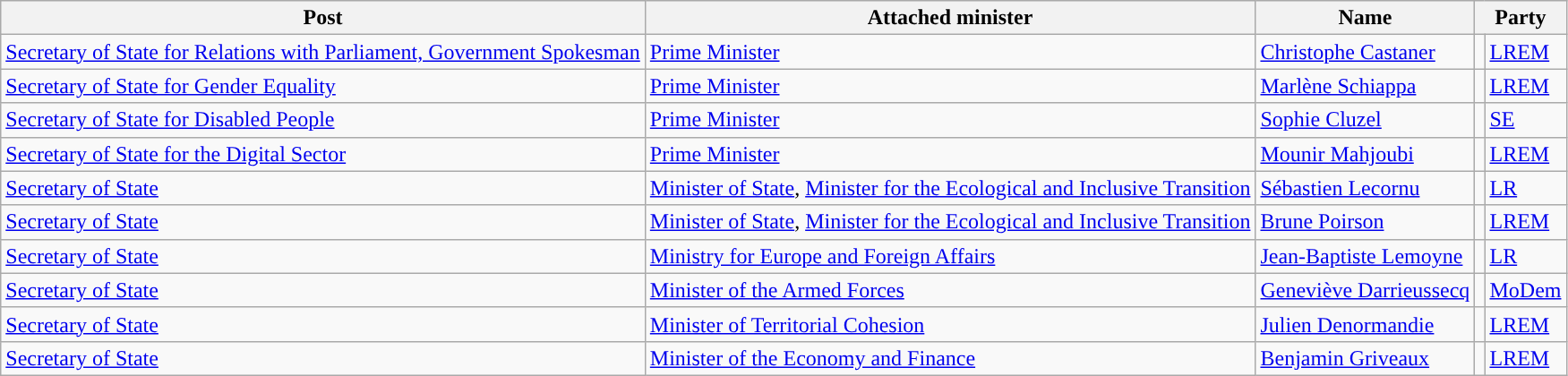<table class="wikitable">
<tr>
<th scope="col">Post</th>
<th scope="col">Attached minister</th>
<th scope="col">Name</th>
<th colspan="2" cope="col">Party</th>
</tr>
<tr>
<td><a href='#'>Secretary of State for Relations with Parliament, Government Spokesman</a></td>
<td><a href='#'>Prime Minister</a></td>
<td><a href='#'>Christophe Castaner</a></td>
<td style="background:"></td>
<td><a href='#'>LREM</a></td>
</tr>
<tr>
<td><a href='#'>Secretary of State for Gender Equality</a></td>
<td><a href='#'>Prime Minister</a></td>
<td><a href='#'>Marlène Schiappa</a></td>
<td style="background:"></td>
<td><a href='#'>LREM</a></td>
</tr>
<tr>
<td><a href='#'>Secretary of State for Disabled People</a></td>
<td><a href='#'>Prime Minister</a></td>
<td><a href='#'>Sophie Cluzel</a></td>
<td style="background:"></td>
<td><a href='#'>SE</a></td>
</tr>
<tr>
<td><a href='#'>Secretary of State for the Digital Sector</a></td>
<td><a href='#'>Prime Minister</a></td>
<td><a href='#'>Mounir Mahjoubi</a></td>
<td style="background:"></td>
<td><a href='#'>LREM</a></td>
</tr>
<tr>
<td><a href='#'>Secretary of State</a></td>
<td><a href='#'>Minister of State</a>, <a href='#'>Minister for the Ecological and Inclusive Transition</a></td>
<td><a href='#'>Sébastien Lecornu</a></td>
<td style="background:"></td>
<td><a href='#'>LR</a></td>
</tr>
<tr>
<td><a href='#'>Secretary of State</a></td>
<td><a href='#'>Minister of State</a>, <a href='#'>Minister for the Ecological and Inclusive Transition</a></td>
<td><a href='#'>Brune Poirson</a></td>
<td style="background:"></td>
<td><a href='#'>LREM</a></td>
</tr>
<tr>
<td><a href='#'>Secretary of State</a></td>
<td><a href='#'>Ministry for Europe and Foreign Affairs</a></td>
<td><a href='#'>Jean-Baptiste Lemoyne</a></td>
<td style="background:"></td>
<td><a href='#'>LR</a></td>
</tr>
<tr>
<td><a href='#'>Secretary of State</a></td>
<td><a href='#'>Minister of the Armed Forces</a></td>
<td><a href='#'>Geneviève Darrieussecq</a></td>
<td style="background:"></td>
<td><a href='#'>MoDem</a></td>
</tr>
<tr>
<td><a href='#'>Secretary of State</a></td>
<td><a href='#'>Minister of Territorial Cohesion</a></td>
<td><a href='#'>Julien Denormandie</a></td>
<td style="background:"></td>
<td><a href='#'>LREM</a></td>
</tr>
<tr>
<td><a href='#'>Secretary of State</a></td>
<td><a href='#'>Minister of the Economy and Finance</a></td>
<td><a href='#'>Benjamin Griveaux</a></td>
<td style="background:"></td>
<td><a href='#'>LREM</a></td>
</tr>
</table>
